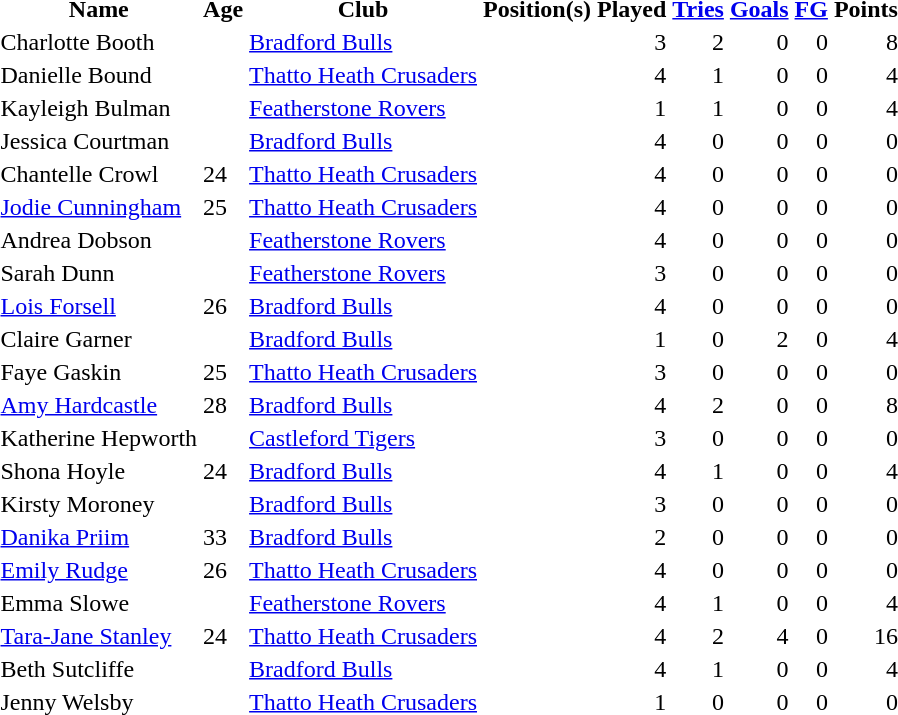<table wikitable sortable>
<tr>
<th>Name</th>
<th>Age</th>
<th>Club</th>
<th>Position(s)</th>
<th>Played</th>
<th><a href='#'>Tries</a></th>
<th><a href='#'>Goals</a></th>
<th><a href='#'>FG</a></th>
<th>Points</th>
</tr>
<tr>
<td>Charlotte Booth</td>
<td></td>
<td> <a href='#'>Bradford Bulls</a></td>
<td></td>
<td align=right>3</td>
<td align=right>2</td>
<td align=right>0</td>
<td align=right>0</td>
<td align=right>8</td>
</tr>
<tr>
<td>Danielle Bound</td>
<td></td>
<td> <a href='#'>Thatto Heath Crusaders</a></td>
<td></td>
<td align=right>4</td>
<td align=right>1</td>
<td align=right>0</td>
<td align=right>0</td>
<td align=right>4</td>
</tr>
<tr>
<td>Kayleigh Bulman</td>
<td></td>
<td> <a href='#'>Featherstone Rovers</a></td>
<td></td>
<td align=right>1</td>
<td align=right>1</td>
<td align=right>0</td>
<td align=right>0</td>
<td align=right>4</td>
</tr>
<tr>
<td>Jessica Courtman</td>
<td></td>
<td> <a href='#'>Bradford Bulls</a></td>
<td></td>
<td align=right>4</td>
<td align=right>0</td>
<td align=right>0</td>
<td align=right>0</td>
<td align=right>0</td>
</tr>
<tr>
<td>Chantelle Crowl</td>
<td>24</td>
<td> <a href='#'>Thatto Heath Crusaders</a></td>
<td></td>
<td align=right>4</td>
<td align=right>0</td>
<td align=right>0</td>
<td align=right>0</td>
<td align=right>0</td>
</tr>
<tr>
<td><a href='#'>Jodie Cunningham</a></td>
<td>25</td>
<td> <a href='#'>Thatto Heath Crusaders</a></td>
<td></td>
<td align=right>4</td>
<td align=right>0</td>
<td align=right>0</td>
<td align=right>0</td>
<td align=right>0</td>
</tr>
<tr>
<td>Andrea Dobson</td>
<td></td>
<td> <a href='#'>Featherstone Rovers</a></td>
<td></td>
<td align=right>4</td>
<td align=right>0</td>
<td align=right>0</td>
<td align=right>0</td>
<td align=right>0</td>
</tr>
<tr>
<td>Sarah Dunn</td>
<td></td>
<td> <a href='#'>Featherstone Rovers</a></td>
<td></td>
<td align=right>3</td>
<td align=right>0</td>
<td align=right>0</td>
<td align=right>0</td>
<td align=right>0</td>
</tr>
<tr>
<td><a href='#'>Lois Forsell</a></td>
<td>26</td>
<td> <a href='#'>Bradford Bulls</a></td>
<td></td>
<td align=right>4</td>
<td align=right>0</td>
<td align=right>0</td>
<td align=right>0</td>
<td align=right>0</td>
</tr>
<tr>
<td>Claire Garner</td>
<td></td>
<td> <a href='#'>Bradford Bulls</a></td>
<td></td>
<td align=right>1</td>
<td align=right>0</td>
<td align=right>2</td>
<td align=right>0</td>
<td align=right>4</td>
</tr>
<tr>
<td>Faye Gaskin</td>
<td>25</td>
<td> <a href='#'>Thatto Heath Crusaders</a></td>
<td></td>
<td align=right>3</td>
<td align=right>0</td>
<td align=right>0</td>
<td align=right>0</td>
<td align=right>0</td>
</tr>
<tr>
<td><a href='#'>Amy Hardcastle</a></td>
<td>28</td>
<td> <a href='#'>Bradford Bulls</a></td>
<td></td>
<td align=right>4</td>
<td align=right>2</td>
<td align=right>0</td>
<td align=right>0</td>
<td align=right>8</td>
</tr>
<tr>
<td>Katherine Hepworth</td>
<td></td>
<td> <a href='#'>Castleford Tigers</a></td>
<td></td>
<td align=right>3</td>
<td align=right>0</td>
<td align=right>0</td>
<td align=right>0</td>
<td align=right>0</td>
</tr>
<tr>
<td>Shona Hoyle</td>
<td>24</td>
<td> <a href='#'>Bradford Bulls</a></td>
<td></td>
<td align=right>4</td>
<td align=right>1</td>
<td align=right>0</td>
<td align=right>0</td>
<td align=right>4</td>
</tr>
<tr>
<td>Kirsty Moroney</td>
<td></td>
<td> <a href='#'>Bradford Bulls</a></td>
<td></td>
<td align=right>3</td>
<td align=right>0</td>
<td align=right>0</td>
<td align=right>0</td>
<td align=right>0</td>
</tr>
<tr>
<td><a href='#'>Danika Priim</a></td>
<td>33</td>
<td> <a href='#'>Bradford Bulls</a></td>
<td></td>
<td align=right>2</td>
<td align=right>0</td>
<td align=right>0</td>
<td align=right>0</td>
<td align=right>0</td>
</tr>
<tr>
<td><a href='#'>Emily Rudge</a></td>
<td>26</td>
<td> <a href='#'>Thatto Heath Crusaders</a></td>
<td></td>
<td align=right>4</td>
<td align=right>0</td>
<td align=right>0</td>
<td align=right>0</td>
<td align=right>0</td>
</tr>
<tr>
<td>Emma Slowe</td>
<td></td>
<td> <a href='#'>Featherstone Rovers</a></td>
<td></td>
<td align=right>4</td>
<td align=right>1</td>
<td align=right>0</td>
<td align=right>0</td>
<td align=right>4</td>
</tr>
<tr>
<td><a href='#'>Tara-Jane Stanley</a></td>
<td>24</td>
<td> <a href='#'>Thatto Heath Crusaders</a></td>
<td></td>
<td align=right>4</td>
<td align=right>2</td>
<td align=right>4</td>
<td align=right>0</td>
<td align=right>16</td>
</tr>
<tr>
<td>Beth Sutcliffe</td>
<td></td>
<td> <a href='#'>Bradford Bulls</a></td>
<td></td>
<td align=right>4</td>
<td align=right>1</td>
<td align=right>0</td>
<td align=right>0</td>
<td align=right>4</td>
</tr>
<tr>
<td>Jenny Welsby</td>
<td></td>
<td> <a href='#'>Thatto Heath Crusaders</a></td>
<td></td>
<td align=right>1</td>
<td align=right>0</td>
<td align=right>0</td>
<td align=right>0</td>
<td align=right>0</td>
</tr>
</table>
